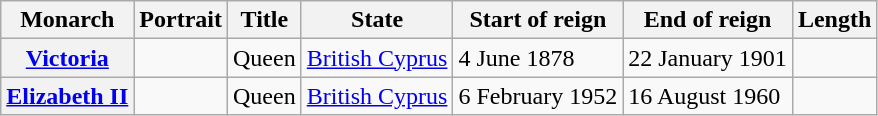<table class="wikitable sortable">
<tr>
<th>Monarch</th>
<th>Portrait</th>
<th>Title</th>
<th>State</th>
<th>Start of reign</th>
<th>End of reign</th>
<th>Length</th>
</tr>
<tr>
<th><a href='#'>Victoria</a></th>
<td></td>
<td>Queen</td>
<td><a href='#'>British Cyprus</a></td>
<td>4 June 1878</td>
<td>22 January 1901</td>
<td></td>
</tr>
<tr>
<th><a href='#'>Elizabeth II</a></th>
<td></td>
<td>Queen</td>
<td><a href='#'>British Cyprus</a></td>
<td>6 February 1952</td>
<td>16 August 1960</td>
<td></td>
</tr>
</table>
